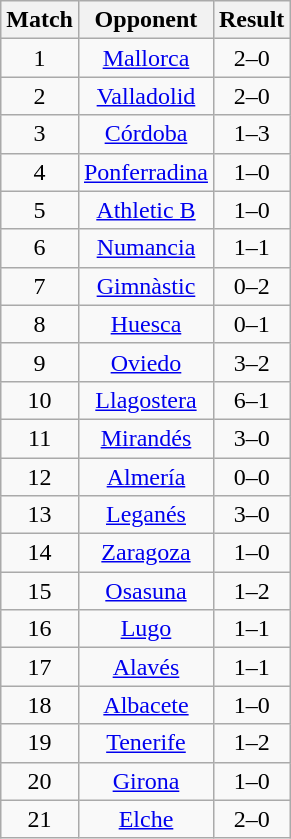<table class="wikitable" style="text-align:center;float:left; margin-right:1em;">
<tr>
<th>Match</th>
<th>Opponent</th>
<th>Result</th>
</tr>
<tr>
<td>1</td>
<td><a href='#'>Mallorca</a></td>
<td>2–0</td>
</tr>
<tr>
<td>2</td>
<td><a href='#'>Valladolid</a></td>
<td>2–0</td>
</tr>
<tr>
<td>3</td>
<td><a href='#'>Córdoba</a></td>
<td>1–3</td>
</tr>
<tr>
<td>4</td>
<td><a href='#'>Ponferradina</a></td>
<td>1–0</td>
</tr>
<tr>
<td>5</td>
<td><a href='#'>Athletic B</a></td>
<td>1–0</td>
</tr>
<tr>
<td>6</td>
<td><a href='#'>Numancia</a></td>
<td>1–1</td>
</tr>
<tr>
<td>7</td>
<td><a href='#'>Gimnàstic</a></td>
<td>0–2</td>
</tr>
<tr>
<td>8</td>
<td><a href='#'>Huesca</a></td>
<td>0–1</td>
</tr>
<tr>
<td>9</td>
<td><a href='#'>Oviedo</a></td>
<td>3–2</td>
</tr>
<tr>
<td>10</td>
<td><a href='#'>Llagostera</a></td>
<td>6–1</td>
</tr>
<tr>
<td>11</td>
<td><a href='#'>Mirandés</a></td>
<td>3–0</td>
</tr>
<tr>
<td>12</td>
<td><a href='#'>Almería</a></td>
<td>0–0</td>
</tr>
<tr>
<td>13</td>
<td><a href='#'>Leganés</a></td>
<td>3–0</td>
</tr>
<tr>
<td>14</td>
<td><a href='#'>Zaragoza</a></td>
<td>1–0</td>
</tr>
<tr>
<td>15</td>
<td><a href='#'>Osasuna</a></td>
<td>1–2</td>
</tr>
<tr>
<td>16</td>
<td><a href='#'>Lugo</a></td>
<td>1–1</td>
</tr>
<tr>
<td>17</td>
<td><a href='#'>Alavés</a></td>
<td>1–1</td>
</tr>
<tr>
<td>18</td>
<td><a href='#'>Albacete</a></td>
<td>1–0</td>
</tr>
<tr>
<td>19</td>
<td><a href='#'>Tenerife</a></td>
<td>1–2</td>
</tr>
<tr>
<td>20</td>
<td><a href='#'>Girona</a></td>
<td>1–0</td>
</tr>
<tr>
<td>21</td>
<td><a href='#'>Elche</a></td>
<td>2–0</td>
</tr>
</table>
